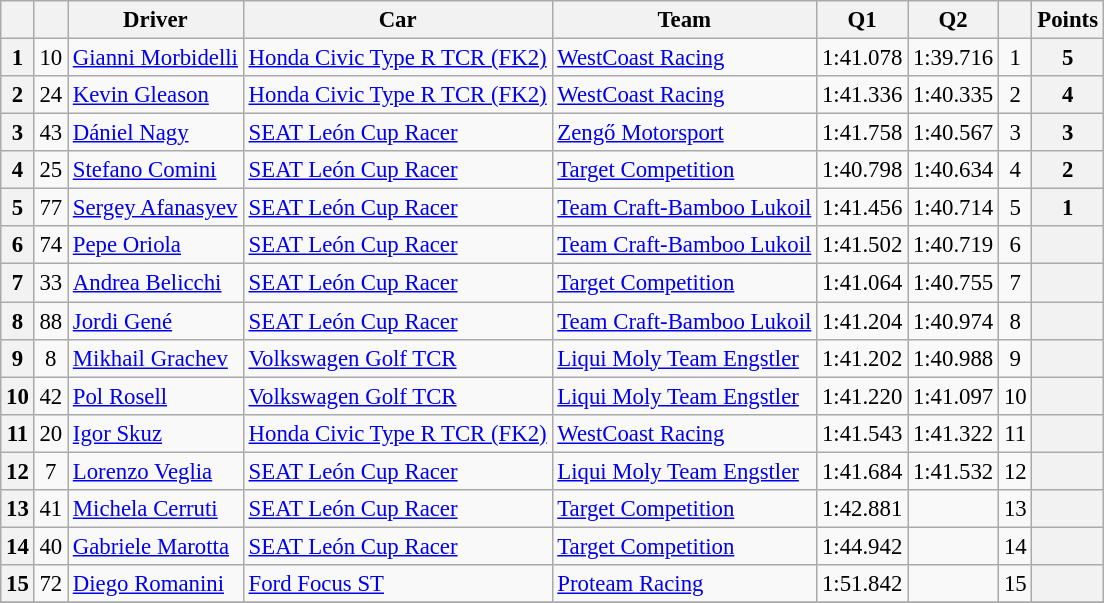<table class="wikitable sortable" style="font-size:95%">
<tr>
<th></th>
<th></th>
<th>Driver</th>
<th>Car</th>
<th>Team</th>
<th>Q1</th>
<th>Q2</th>
<th></th>
<th>Points</th>
</tr>
<tr>
<th>1</th>
<td align=center>10</td>
<td> <a href='#'>Gianni Morbidelli</a></td>
<td><a href='#'>Honda Civic Type R TCR (FK2)</a></td>
<td> <a href='#'>WestCoast Racing</a></td>
<td>1:41.078</td>
<td>1:39.716</td>
<td align=center>1</td>
<th>5</th>
</tr>
<tr>
<th>2</th>
<td align=center>24</td>
<td> <a href='#'>Kevin Gleason</a></td>
<td><a href='#'>Honda Civic Type R TCR (FK2)</a></td>
<td> <a href='#'>WestCoast Racing</a></td>
<td>1:41.336</td>
<td>1:40.335</td>
<td align=center>2</td>
<th>4</th>
</tr>
<tr>
<th>3</th>
<td align=center>43</td>
<td> <a href='#'>Dániel Nagy</a></td>
<td><a href='#'>SEAT León Cup Racer</a></td>
<td> <a href='#'>Zengő Motorsport</a></td>
<td>1:41.758</td>
<td>1:40.567</td>
<td align=center>3</td>
<th>3</th>
</tr>
<tr>
<th>4</th>
<td align=center>25</td>
<td> <a href='#'>Stefano Comini</a></td>
<td><a href='#'>SEAT León Cup Racer</a></td>
<td> <a href='#'>Target Competition</a></td>
<td>1:40.798</td>
<td>1:40.634</td>
<td align=center>4</td>
<th>2</th>
</tr>
<tr>
<th>5</th>
<td align=center>77</td>
<td> <a href='#'>Sergey Afanasyev</a></td>
<td><a href='#'>SEAT León Cup Racer</a></td>
<td> <a href='#'>Team Craft-Bamboo Lukoil</a></td>
<td>1:41.456</td>
<td>1:40.714</td>
<td align=center>5</td>
<th>1</th>
</tr>
<tr>
<th>6</th>
<td align=center>74</td>
<td> <a href='#'>Pepe Oriola</a></td>
<td><a href='#'>SEAT León Cup Racer</a></td>
<td> <a href='#'>Team Craft-Bamboo Lukoil</a></td>
<td>1:41.502</td>
<td>1:40.719</td>
<td align=center>6</td>
<th></th>
</tr>
<tr>
<th>7</th>
<td align=center>33</td>
<td> <a href='#'>Andrea Belicchi</a></td>
<td><a href='#'>SEAT León Cup Racer</a></td>
<td> <a href='#'>Target Competition</a></td>
<td>1:41.064</td>
<td>1:40.755</td>
<td align=center>7</td>
<th></th>
</tr>
<tr>
<th>8</th>
<td align=center>88</td>
<td> <a href='#'>Jordi Gené</a></td>
<td><a href='#'>SEAT León Cup Racer</a></td>
<td> <a href='#'>Team Craft-Bamboo Lukoil</a></td>
<td>1:41.204</td>
<td>1:40.974</td>
<td align=center>8</td>
<th></th>
</tr>
<tr>
<th>9</th>
<td align=center>8</td>
<td> <a href='#'>Mikhail Grachev</a></td>
<td><a href='#'>Volkswagen Golf TCR</a></td>
<td> <a href='#'>Liqui Moly Team Engstler</a></td>
<td>1:41.202</td>
<td>1:40.988</td>
<td align=center>9</td>
<th></th>
</tr>
<tr>
<th>10</th>
<td align=center>42</td>
<td> <a href='#'>Pol Rosell</a></td>
<td><a href='#'>Volkswagen Golf TCR</a></td>
<td> <a href='#'>Liqui Moly Team Engstler</a></td>
<td>1:41.220</td>
<td>1:41.097</td>
<td align=center>10</td>
<th></th>
</tr>
<tr>
<th>11</th>
<td align=center>20</td>
<td> <a href='#'>Igor Skuz</a></td>
<td><a href='#'>Honda Civic Type R TCR (FK2)</a></td>
<td> <a href='#'>WestCoast Racing</a></td>
<td>1:41.543</td>
<td>1:41.322</td>
<td align=center>11</td>
<th></th>
</tr>
<tr>
<th>12</th>
<td align=center>7</td>
<td> <a href='#'>Lorenzo Veglia</a></td>
<td><a href='#'>SEAT León Cup Racer</a></td>
<td> <a href='#'>Liqui Moly Team Engstler</a></td>
<td>1:41.684</td>
<td>1:41.532</td>
<td align=center>12</td>
<th></th>
</tr>
<tr>
<th>13</th>
<td align=center>41</td>
<td> <a href='#'>Michela Cerruti</a></td>
<td><a href='#'>SEAT León Cup Racer</a></td>
<td> <a href='#'>Target Competition</a></td>
<td>1:42.881</td>
<td></td>
<td align=center>13</td>
<th></th>
</tr>
<tr>
<th>14</th>
<td align=center>40</td>
<td> <a href='#'>Gabriele Marotta</a></td>
<td><a href='#'>SEAT León Cup Racer</a></td>
<td> <a href='#'>Target Competition</a></td>
<td>1:44.942</td>
<td></td>
<td align=center>14</td>
<th></th>
</tr>
<tr>
<th>15</th>
<td align=center>72</td>
<td> <a href='#'>Diego Romanini</a></td>
<td><a href='#'>Ford Focus ST</a></td>
<td> <a href='#'>Proteam Racing</a></td>
<td>1:51.842</td>
<td></td>
<td align=center>15</td>
<th></th>
</tr>
<tr>
</tr>
</table>
